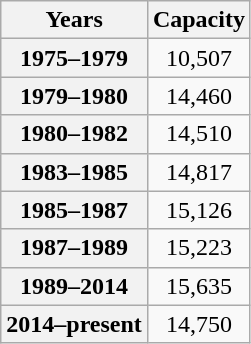<table class="wikitable" style="text-align:center;">
<tr>
<th scope="col">Years</th>
<th scope="col">Capacity</th>
</tr>
<tr>
<th scope="row">1975–1979</th>
<td>10,507</td>
</tr>
<tr>
<th scope="row">1979–1980</th>
<td>14,460</td>
</tr>
<tr>
<th scope="row">1980–1982</th>
<td>14,510</td>
</tr>
<tr>
<th scope="row">1983–1985</th>
<td>14,817</td>
</tr>
<tr>
<th scope="row">1985–1987</th>
<td>15,126</td>
</tr>
<tr>
<th scope="row">1987–1989</th>
<td>15,223</td>
</tr>
<tr>
<th scope="row">1989–2014</th>
<td>15,635</td>
</tr>
<tr>
<th scope="row">2014–present</th>
<td>14,750</td>
</tr>
</table>
